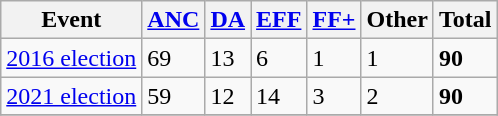<table class="wikitable">
<tr>
<th>Event</th>
<th><a href='#'>ANC</a></th>
<th><a href='#'>DA</a></th>
<th><a href='#'>EFF</a></th>
<th><a href='#'>FF+</a></th>
<th>Other</th>
<th>Total</th>
</tr>
<tr>
<td><a href='#'>2016 election</a></td>
<td>69</td>
<td>13</td>
<td>6</td>
<td>1</td>
<td>1</td>
<td><strong>90</strong></td>
</tr>
<tr>
<td><a href='#'>2021 election</a></td>
<td>59</td>
<td>12</td>
<td>14</td>
<td>3</td>
<td>2</td>
<td><strong>90</strong></td>
</tr>
<tr>
</tr>
</table>
